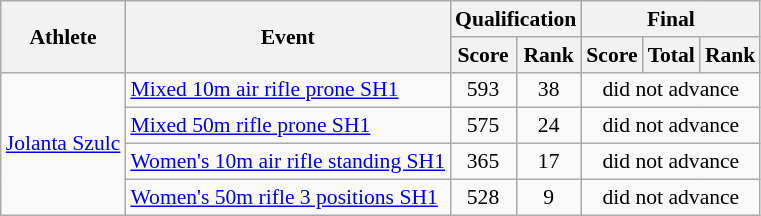<table class=wikitable style="font-size:90%">
<tr>
<th rowspan="2">Athlete</th>
<th rowspan="2">Event</th>
<th colspan="2">Qualification</th>
<th colspan="3">Final</th>
</tr>
<tr>
<th>Score</th>
<th>Rank</th>
<th>Score</th>
<th>Total</th>
<th>Rank</th>
</tr>
<tr>
<td rowspan="4"><a href='#'>Jolanta Szulc</a></td>
<td><a href='#'>Mixed 10m air rifle prone SH1</a></td>
<td align=center>593</td>
<td align=center>38</td>
<td align=center colspan="3">did not advance</td>
</tr>
<tr>
<td><a href='#'>Mixed 50m rifle prone SH1</a></td>
<td align=center>575</td>
<td align=center>24</td>
<td align=center colspan="3">did not advance</td>
</tr>
<tr>
<td><a href='#'>Women's 10m air rifle standing SH1</a></td>
<td align=center>365</td>
<td align=center>17</td>
<td align=center colspan="3">did not advance</td>
</tr>
<tr>
<td><a href='#'>Women's 50m rifle 3 positions SH1</a></td>
<td align=center>528</td>
<td align=center>9</td>
<td align=center colspan="3">did not advance</td>
</tr>
</table>
